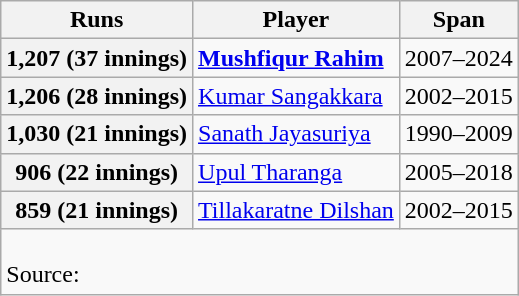<table class="wikitable">
<tr>
<th align="center"><strong>Runs</strong></th>
<th align="center"><strong>Player</strong></th>
<th align="center"><strong>Span</strong></th>
</tr>
<tr>
<th>1,207 (37 innings)</th>
<td> <strong><a href='#'>Mushfiqur Rahim</a></strong></td>
<td>2007–2024</td>
</tr>
<tr>
<th>1,206 (28 innings)</th>
<td> <a href='#'>Kumar Sangakkara</a></td>
<td>2002–2015</td>
</tr>
<tr>
<th>1,030 (21 innings)</th>
<td> <a href='#'>Sanath Jayasuriya</a></td>
<td>1990–2009</td>
</tr>
<tr>
<th>906 (22 innings)</th>
<td> <a href='#'>Upul Tharanga</a></td>
<td>2005–2018</td>
</tr>
<tr>
<th>859 (21 innings)</th>
<td> <a href='#'>Tillakaratne Dilshan</a></td>
<td>2002–2015</td>
</tr>
<tr>
<td colspan="4"><br>Source:</td>
</tr>
</table>
